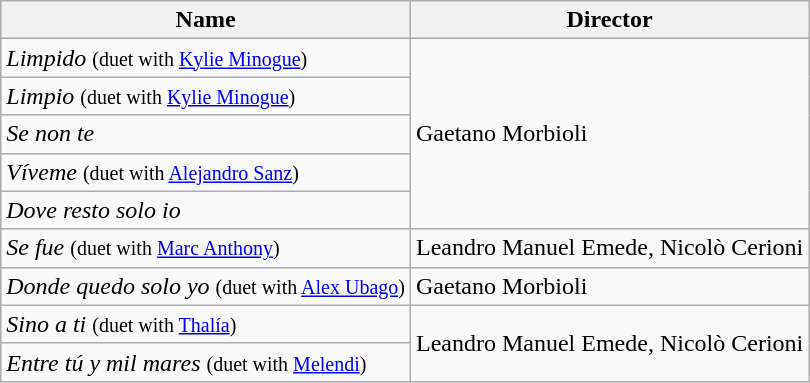<table class="wikitable">
<tr>
<th>Name</th>
<th>Director</th>
</tr>
<tr>
<td><em>Limpido</em> <small>(duet with <a href='#'>Kylie Minogue</a>)</small></td>
<td rowspan="5">Gaetano Morbioli</td>
</tr>
<tr>
<td><em>Limpio</em> <small>(duet with <a href='#'>Kylie Minogue</a>)</small></td>
</tr>
<tr>
<td><em>Se non te</em></td>
</tr>
<tr>
<td><em>Víveme</em> <small>(duet with <a href='#'>Alejandro Sanz</a>)</small></td>
</tr>
<tr>
<td><em>Dove resto solo io</em></td>
</tr>
<tr>
<td><em>Se fue</em> <small>(duet with <a href='#'>Marc Anthony</a>)</small></td>
<td>Leandro Manuel Emede, Nicolò Cerioni</td>
</tr>
<tr>
<td><em>Donde quedo solo yo</em> <small>(duet with <a href='#'>Alex Ubago</a>)</small></td>
<td>Gaetano Morbioli</td>
</tr>
<tr>
<td><em>Sino a ti</em> <small>(duet with <a href='#'>Thalía</a>)</small></td>
<td rowspan="2">Leandro Manuel Emede, Nicolò Cerioni</td>
</tr>
<tr>
<td><em>Entre tú y mil mares</em> <small>(duet with <a href='#'>Melendi</a>)</small></td>
</tr>
</table>
